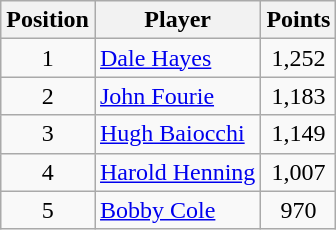<table class=wikitable>
<tr>
<th>Position</th>
<th>Player</th>
<th>Points</th>
</tr>
<tr>
<td align=center>1</td>
<td> <a href='#'>Dale Hayes</a></td>
<td align=center>1,252</td>
</tr>
<tr>
<td align=center>2</td>
<td> <a href='#'>John Fourie</a></td>
<td align=center>1,183</td>
</tr>
<tr>
<td align=center>3</td>
<td> <a href='#'>Hugh Baiocchi</a></td>
<td align=center>1,149</td>
</tr>
<tr>
<td align=center>4</td>
<td> <a href='#'>Harold Henning</a></td>
<td align=center>1,007</td>
</tr>
<tr>
<td align=center>5</td>
<td> <a href='#'>Bobby Cole</a></td>
<td align=center>970</td>
</tr>
</table>
